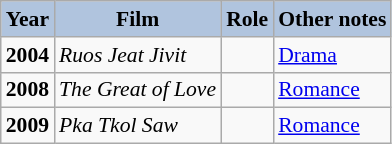<table class="wikitable" style="font-size:90%;">
<tr>
<th style="background:#B0C4DE;">Year</th>
<th style="background:#B0C4DE;">Film</th>
<th style="background:#B0C4DE;">Role</th>
<th style="background:#B0C4DE;">Other notes</th>
</tr>
<tr>
<td><strong>2004</strong></td>
<td><em>Ruos Jeat Jivit </em></td>
<td></td>
<td><a href='#'>Drama</a></td>
</tr>
<tr>
<td><strong>2008</strong></td>
<td><em>The Great of Love</em></td>
<td></td>
<td><a href='#'>Romance</a></td>
</tr>
<tr>
<td><strong>2009</strong></td>
<td><em>Pka Tkol Saw</em></td>
<td></td>
<td><a href='#'>Romance</a></td>
</tr>
</table>
